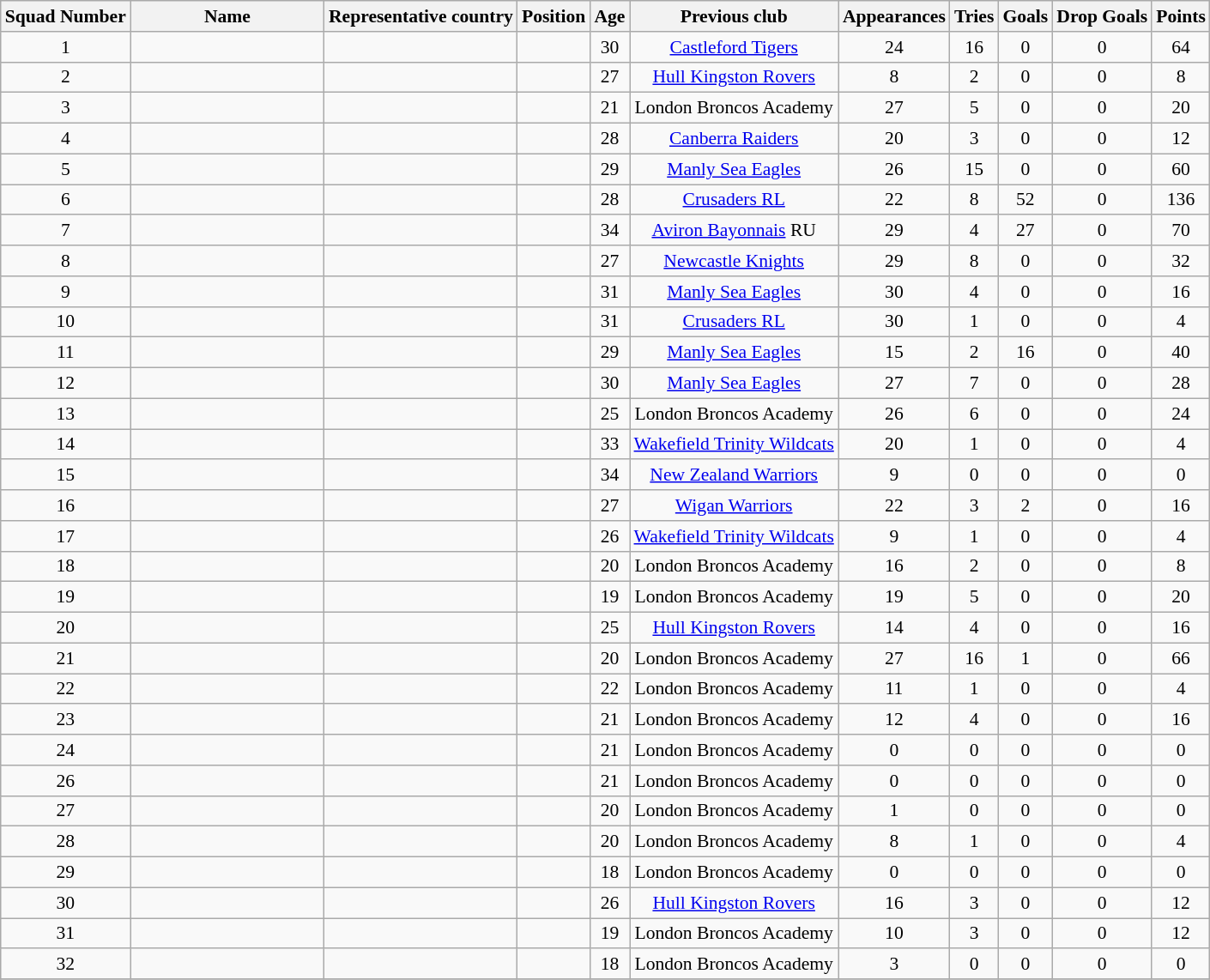<table class="wikitable sortable" style="text-align: center; font-size:90%">
<tr>
<th>Squad Number</th>
<th style="width:10em">Name</th>
<th>Representative country</th>
<th>Position</th>
<th>Age</th>
<th>Previous club</th>
<th>Appearances</th>
<th>Tries</th>
<th>Goals</th>
<th>Drop Goals</th>
<th>Points</th>
</tr>
<tr>
<td>1</td>
<td></td>
<td></td>
<td></td>
<td>30</td>
<td> <a href='#'>Castleford Tigers</a></td>
<td>24</td>
<td>16</td>
<td>0</td>
<td>0</td>
<td>64</td>
</tr>
<tr>
<td>2</td>
<td></td>
<td></td>
<td></td>
<td>27</td>
<td> <a href='#'>Hull Kingston Rovers</a></td>
<td>8</td>
<td>2</td>
<td>0</td>
<td>0</td>
<td>8</td>
</tr>
<tr>
<td>3</td>
<td></td>
<td></td>
<td></td>
<td>21</td>
<td> London Broncos Academy</td>
<td>27</td>
<td>5</td>
<td>0</td>
<td>0</td>
<td>20</td>
</tr>
<tr>
<td>4</td>
<td></td>
<td></td>
<td></td>
<td>28</td>
<td> <a href='#'>Canberra Raiders</a></td>
<td>20</td>
<td>3</td>
<td>0</td>
<td>0</td>
<td>12</td>
</tr>
<tr>
<td>5</td>
<td></td>
<td></td>
<td></td>
<td>29</td>
<td> <a href='#'>Manly Sea Eagles</a></td>
<td>26</td>
<td>15</td>
<td>0</td>
<td>0</td>
<td>60</td>
</tr>
<tr>
<td>6</td>
<td></td>
<td></td>
<td></td>
<td>28</td>
<td> <a href='#'>Crusaders RL</a></td>
<td>22</td>
<td>8</td>
<td>52</td>
<td>0</td>
<td>136</td>
</tr>
<tr>
<td>7</td>
<td></td>
<td></td>
<td></td>
<td>34</td>
<td> <a href='#'>Aviron Bayonnais</a> RU</td>
<td>29</td>
<td>4</td>
<td>27</td>
<td>0</td>
<td>70</td>
</tr>
<tr>
<td>8</td>
<td></td>
<td></td>
<td></td>
<td>27</td>
<td> <a href='#'>Newcastle Knights</a></td>
<td>29</td>
<td>8</td>
<td>0</td>
<td>0</td>
<td>32</td>
</tr>
<tr>
<td>9</td>
<td></td>
<td></td>
<td></td>
<td>31</td>
<td> <a href='#'>Manly Sea Eagles</a></td>
<td>30</td>
<td>4</td>
<td>0</td>
<td>0</td>
<td>16</td>
</tr>
<tr>
<td>10</td>
<td></td>
<td></td>
<td></td>
<td>31</td>
<td> <a href='#'>Crusaders RL</a></td>
<td>30</td>
<td>1</td>
<td>0</td>
<td>0</td>
<td>4</td>
</tr>
<tr>
<td>11</td>
<td></td>
<td></td>
<td></td>
<td>29</td>
<td> <a href='#'>Manly Sea Eagles</a></td>
<td>15</td>
<td>2</td>
<td>16</td>
<td>0</td>
<td>40</td>
</tr>
<tr>
<td>12</td>
<td></td>
<td></td>
<td></td>
<td>30</td>
<td> <a href='#'>Manly Sea Eagles</a></td>
<td>27</td>
<td>7</td>
<td>0</td>
<td>0</td>
<td>28</td>
</tr>
<tr>
<td>13</td>
<td></td>
<td></td>
<td></td>
<td>25</td>
<td> London Broncos Academy</td>
<td>26</td>
<td>6</td>
<td>0</td>
<td>0</td>
<td>24</td>
</tr>
<tr>
<td>14</td>
<td></td>
<td></td>
<td></td>
<td>33</td>
<td> <a href='#'>Wakefield Trinity Wildcats</a></td>
<td>20</td>
<td>1</td>
<td>0</td>
<td>0</td>
<td>4</td>
</tr>
<tr>
<td>15</td>
<td></td>
<td></td>
<td></td>
<td>34</td>
<td> <a href='#'>New Zealand Warriors</a></td>
<td>9</td>
<td>0</td>
<td>0</td>
<td>0</td>
<td>0</td>
</tr>
<tr>
<td>16</td>
<td></td>
<td></td>
<td></td>
<td>27</td>
<td> <a href='#'>Wigan Warriors</a></td>
<td>22</td>
<td>3</td>
<td>2</td>
<td>0</td>
<td>16</td>
</tr>
<tr>
<td>17</td>
<td></td>
<td></td>
<td></td>
<td>26</td>
<td> <a href='#'>Wakefield Trinity Wildcats</a></td>
<td>9</td>
<td>1</td>
<td>0</td>
<td>0</td>
<td>4</td>
</tr>
<tr>
<td>18</td>
<td></td>
<td></td>
<td></td>
<td>20</td>
<td> London Broncos Academy</td>
<td>16</td>
<td>2</td>
<td>0</td>
<td>0</td>
<td>8</td>
</tr>
<tr>
<td>19</td>
<td></td>
<td></td>
<td></td>
<td>19</td>
<td> London Broncos Academy</td>
<td>19</td>
<td>5</td>
<td>0</td>
<td>0</td>
<td>20</td>
</tr>
<tr>
<td>20</td>
<td></td>
<td></td>
<td></td>
<td>25</td>
<td> <a href='#'>Hull Kingston Rovers</a></td>
<td>14</td>
<td>4</td>
<td>0</td>
<td>0</td>
<td>16</td>
</tr>
<tr>
<td>21</td>
<td></td>
<td></td>
<td></td>
<td>20</td>
<td> London Broncos Academy</td>
<td>27</td>
<td>16</td>
<td>1</td>
<td>0</td>
<td>66</td>
</tr>
<tr>
<td>22</td>
<td></td>
<td></td>
<td></td>
<td>22</td>
<td> London Broncos Academy</td>
<td>11</td>
<td>1</td>
<td>0</td>
<td>0</td>
<td>4</td>
</tr>
<tr>
<td>23</td>
<td></td>
<td></td>
<td></td>
<td>21</td>
<td> London Broncos Academy</td>
<td>12</td>
<td>4</td>
<td>0</td>
<td>0</td>
<td>16</td>
</tr>
<tr>
<td>24</td>
<td></td>
<td></td>
<td></td>
<td>21</td>
<td> London Broncos Academy</td>
<td>0</td>
<td>0</td>
<td>0</td>
<td>0</td>
<td>0</td>
</tr>
<tr>
<td>26</td>
<td></td>
<td></td>
<td></td>
<td>21</td>
<td> London Broncos Academy</td>
<td>0</td>
<td>0</td>
<td>0</td>
<td>0</td>
<td>0</td>
</tr>
<tr>
<td>27</td>
<td></td>
<td></td>
<td></td>
<td>20</td>
<td> London Broncos Academy</td>
<td>1</td>
<td>0</td>
<td>0</td>
<td>0</td>
<td>0</td>
</tr>
<tr>
<td>28</td>
<td></td>
<td></td>
<td></td>
<td>20</td>
<td> London Broncos Academy</td>
<td>8</td>
<td>1</td>
<td>0</td>
<td>0</td>
<td>4</td>
</tr>
<tr>
<td>29</td>
<td></td>
<td></td>
<td></td>
<td>18</td>
<td> London Broncos Academy</td>
<td>0</td>
<td>0</td>
<td>0</td>
<td>0</td>
<td>0</td>
</tr>
<tr>
<td>30</td>
<td></td>
<td></td>
<td></td>
<td>26</td>
<td> <a href='#'>Hull Kingston Rovers</a></td>
<td>16</td>
<td>3</td>
<td>0</td>
<td>0</td>
<td>12</td>
</tr>
<tr>
<td>31</td>
<td></td>
<td></td>
<td></td>
<td>19</td>
<td> London Broncos Academy</td>
<td>10</td>
<td>3</td>
<td>0</td>
<td>0</td>
<td>12</td>
</tr>
<tr>
<td>32</td>
<td></td>
<td></td>
<td></td>
<td>18</td>
<td> London Broncos Academy</td>
<td>3</td>
<td>0</td>
<td>0</td>
<td>0</td>
<td>0</td>
</tr>
<tr>
</tr>
</table>
